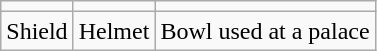<table Class = "wikitable" style="text-align:center">
<tr>
<td></td>
<td></td>
<td></td>
</tr>
<tr>
<td>Shield</td>
<td>Helmet</td>
<td>Bowl used at a palace</td>
</tr>
</table>
